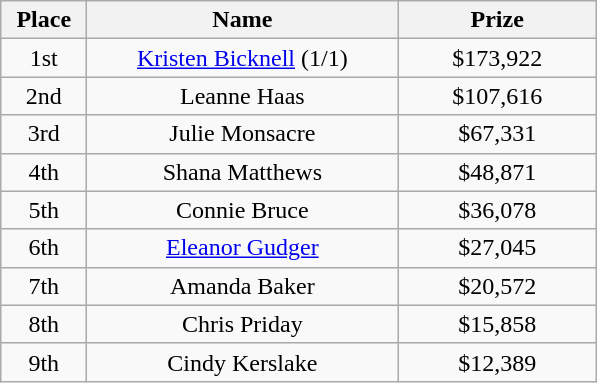<table class="wikitable">
<tr>
<th width="50">Place</th>
<th width="200">Name</th>
<th width="125">Prize</th>
</tr>
<tr>
<td align = "center">1st</td>
<td align = "center"><a href='#'>Kristen Bicknell</a> (1/1)</td>
<td align = "center">$173,922</td>
</tr>
<tr>
<td align = "center">2nd</td>
<td align = "center">Leanne Haas</td>
<td align = "center">$107,616</td>
</tr>
<tr>
<td align = "center">3rd</td>
<td align = "center">Julie Monsacre</td>
<td align = "center">$67,331</td>
</tr>
<tr>
<td align = "center">4th</td>
<td align = "center">Shana Matthews</td>
<td align = "center">$48,871</td>
</tr>
<tr>
<td align = "center">5th</td>
<td align = "center">Connie Bruce</td>
<td align = "center">$36,078</td>
</tr>
<tr>
<td align = "center">6th</td>
<td align = "center"><a href='#'>Eleanor Gudger</a></td>
<td align="center">$27,045</td>
</tr>
<tr>
<td align = "center">7th</td>
<td align = "center">Amanda Baker</td>
<td align = "center">$20,572</td>
</tr>
<tr>
<td align = "center">8th</td>
<td align = "center">Chris Priday</td>
<td align = "center">$15,858</td>
</tr>
<tr>
<td align = "center">9th</td>
<td align = "center">Cindy Kerslake</td>
<td align = "center">$12,389</td>
</tr>
</table>
